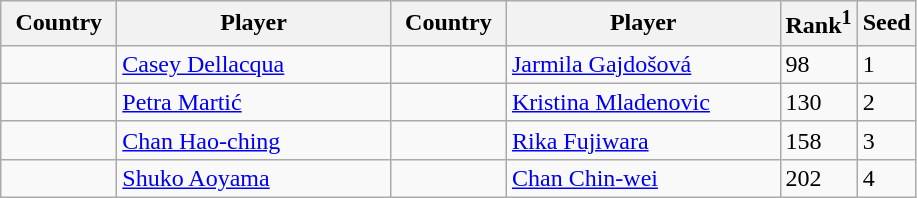<table class="sortable wikitable">
<tr>
<th width="70">Country</th>
<th width="175">Player</th>
<th width="70">Country</th>
<th width="175">Player</th>
<th>Rank<sup>1</sup></th>
<th>Seed</th>
</tr>
<tr>
<td></td>
<td><a href='#'>Casey Dellacqua</a></td>
<td></td>
<td><a href='#'>Jarmila Gajdošová</a></td>
<td>98</td>
<td>1</td>
</tr>
<tr>
<td></td>
<td><a href='#'>Petra Martić</a></td>
<td></td>
<td><a href='#'>Kristina Mladenovic</a></td>
<td>130</td>
<td>2</td>
</tr>
<tr>
<td></td>
<td><a href='#'>Chan Hao-ching</a></td>
<td></td>
<td><a href='#'>Rika Fujiwara</a></td>
<td>158</td>
<td>3</td>
</tr>
<tr>
<td></td>
<td><a href='#'>Shuko Aoyama</a></td>
<td></td>
<td><a href='#'>Chan Chin-wei</a></td>
<td>202</td>
<td>4</td>
</tr>
</table>
